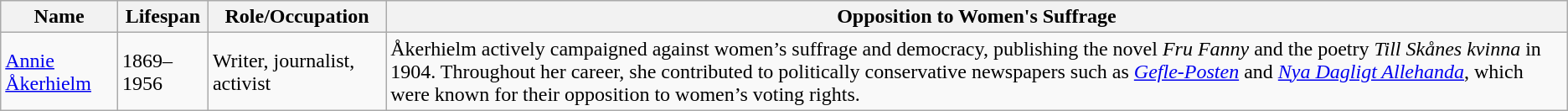<table class="wikitable sortable">
<tr>
<th>Name</th>
<th>Lifespan</th>
<th>Role/Occupation</th>
<th>Opposition to Women's Suffrage</th>
</tr>
<tr>
<td><a href='#'>Annie Åkerhielm</a></td>
<td>1869–1956</td>
<td>Writer, journalist, activist</td>
<td>Åkerhielm actively campaigned against women’s suffrage and democracy, publishing the novel <em>Fru Fanny</em> and the poetry <em>Till Skånes kvinna</em> in 1904. Throughout her career, she contributed to politically conservative newspapers such as <em><a href='#'>Gefle-Posten</a></em> and <a href='#'><em>Nya Dagligt Allehanda</em></a>, which were known for their opposition to women’s voting rights.</td>
</tr>
</table>
